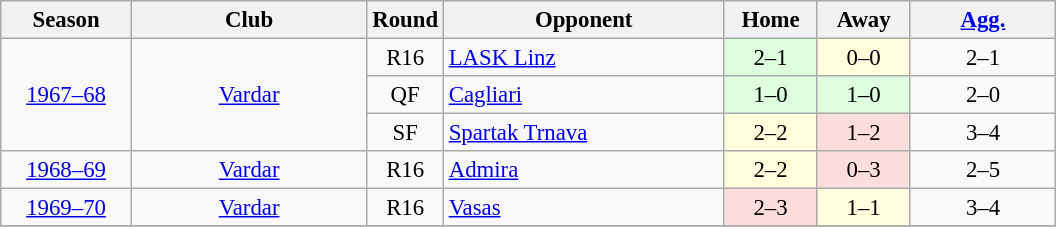<table class="wikitable" style="font-size:95%; text-align: center">
<tr>
<th width="80">Season</th>
<th width="150">Club</th>
<th width="30">Round</th>
<th width="180">Opponent</th>
<th width="55">Home</th>
<th width="55">Away</th>
<th width="90"><a href='#'>Agg.</a></th>
</tr>
<tr>
<td rowspan=3><a href='#'>1967–68</a></td>
<td rowspan=3><a href='#'>Vardar</a></td>
<td>R16</td>
<td align="left"> <a href='#'>LASK Linz</a></td>
<td bgcolor="#ddffdd">2–1</td>
<td bgcolor="#ffffdd">0–0</td>
<td>2–1</td>
</tr>
<tr>
<td>QF</td>
<td align="left"> <a href='#'>Cagliari</a></td>
<td bgcolor="#ddffdd">1–0</td>
<td bgcolor="#ddffdd">1–0</td>
<td>2–0</td>
</tr>
<tr>
<td>SF</td>
<td align="left"> <a href='#'>Spartak Trnava</a></td>
<td bgcolor="#ffffdd">2–2</td>
<td bgcolor="#ffdddd">1–2</td>
<td>3–4</td>
</tr>
<tr>
<td rowspan=1><a href='#'>1968–69</a></td>
<td rowspan=1><a href='#'>Vardar</a></td>
<td>R16</td>
<td align="left"> <a href='#'>Admira</a></td>
<td bgcolor="#ffffdd">2–2</td>
<td bgcolor="#ffdddd">0–3</td>
<td>2–5</td>
</tr>
<tr>
<td rowspan=1><a href='#'>1969–70</a></td>
<td rowspan=1><a href='#'>Vardar</a></td>
<td>R16</td>
<td align="left"> <a href='#'>Vasas</a></td>
<td bgcolor="#ffdddd">2–3</td>
<td bgcolor="#ffffdd">1–1</td>
<td>3–4</td>
</tr>
<tr>
</tr>
</table>
